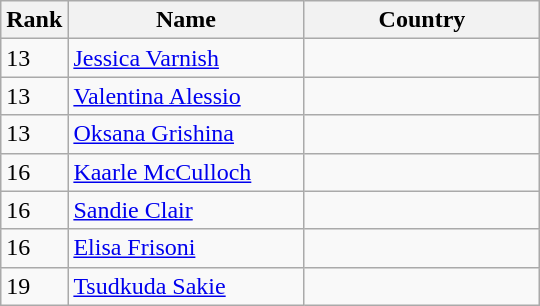<table class="wikitable">
<tr>
<th width=20>Rank</th>
<th width=150>Name</th>
<th width=150>Country</th>
</tr>
<tr>
<td>13</td>
<td><a href='#'>Jessica Varnish</a></td>
<td></td>
</tr>
<tr>
<td>13</td>
<td><a href='#'>Valentina Alessio</a></td>
<td></td>
</tr>
<tr>
<td>13</td>
<td><a href='#'>Oksana Grishina</a></td>
<td></td>
</tr>
<tr>
<td>16</td>
<td><a href='#'>Kaarle McCulloch</a></td>
<td></td>
</tr>
<tr>
<td>16</td>
<td><a href='#'>Sandie Clair</a></td>
<td></td>
</tr>
<tr>
<td>16</td>
<td><a href='#'>Elisa Frisoni</a></td>
<td></td>
</tr>
<tr>
<td>19</td>
<td><a href='#'>Tsudkuda Sakie</a></td>
<td></td>
</tr>
</table>
